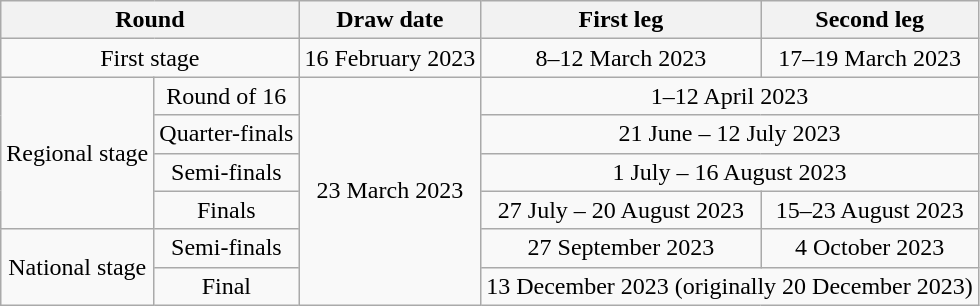<table class="wikitable" style="text-align: center">
<tr>
<th colspan=2>Round</th>
<th>Draw date</th>
<th>First leg</th>
<th>Second leg</th>
</tr>
<tr>
<td colspan=2>First stage</td>
<td>16 February 2023</td>
<td>8–12 March 2023</td>
<td>17–19 March 2023</td>
</tr>
<tr>
<td rowspan=4>Regional stage</td>
<td>Round of 16</td>
<td rowspan=6>23 March 2023</td>
<td colspan=2>1–12 April 2023</td>
</tr>
<tr>
<td>Quarter-finals</td>
<td colspan=2>21 June – 12 July 2023</td>
</tr>
<tr>
<td>Semi-finals</td>
<td colspan=2>1 July – 16 August 2023</td>
</tr>
<tr>
<td>Finals</td>
<td>27 July – 20 August 2023</td>
<td>15–23 August 2023</td>
</tr>
<tr>
<td rowspan=2>National stage</td>
<td>Semi-finals</td>
<td>27 September 2023</td>
<td>4 October 2023</td>
</tr>
<tr>
<td>Final</td>
<td colspan=2>13 December 2023 (originally 20 December 2023)</td>
</tr>
</table>
